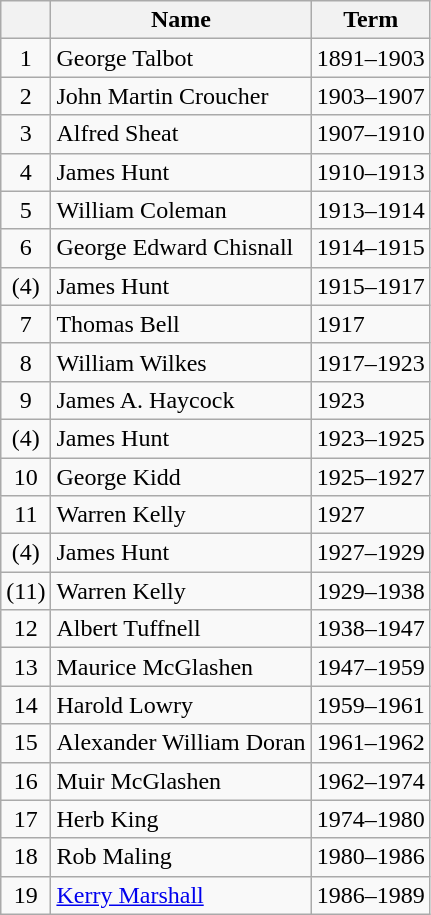<table class="wikitable">
<tr>
<th></th>
<th>Name</th>
<th>Term</th>
</tr>
<tr>
<td align=center>1</td>
<td>George Talbot</td>
<td>1891–1903</td>
</tr>
<tr>
<td align=center>2</td>
<td>John Martin Croucher</td>
<td>1903–1907</td>
</tr>
<tr>
<td align=center>3</td>
<td>Alfred Sheat</td>
<td>1907–1910</td>
</tr>
<tr>
<td align=center>4</td>
<td>James Hunt</td>
<td>1910–1913</td>
</tr>
<tr>
<td align=center>5</td>
<td>William Coleman</td>
<td>1913–1914</td>
</tr>
<tr>
<td align=center>6</td>
<td>George Edward Chisnall</td>
<td>1914–1915</td>
</tr>
<tr>
<td align=center>(4)</td>
<td>James Hunt</td>
<td>1915–1917</td>
</tr>
<tr>
<td align=center>7</td>
<td>Thomas Bell</td>
<td>1917</td>
</tr>
<tr>
<td align=center>8</td>
<td>William Wilkes</td>
<td>1917–1923</td>
</tr>
<tr>
<td align=center>9</td>
<td>James A. Haycock</td>
<td>1923</td>
</tr>
<tr>
<td align=center>(4)</td>
<td>James Hunt</td>
<td>1923–1925</td>
</tr>
<tr>
<td align=center>10</td>
<td>George Kidd</td>
<td>1925–1927</td>
</tr>
<tr>
<td align=center>11</td>
<td>Warren Kelly</td>
<td>1927</td>
</tr>
<tr>
<td align=center>(4)</td>
<td>James Hunt</td>
<td>1927–1929</td>
</tr>
<tr>
<td align=center>(11)</td>
<td>Warren Kelly</td>
<td>1929–1938</td>
</tr>
<tr>
<td align=center>12</td>
<td>Albert Tuffnell</td>
<td>1938–1947</td>
</tr>
<tr>
<td align=center>13</td>
<td>Maurice McGlashen</td>
<td>1947–1959</td>
</tr>
<tr>
<td align=center>14</td>
<td>Harold Lowry</td>
<td>1959–1961</td>
</tr>
<tr>
<td align=center>15</td>
<td>Alexander William Doran</td>
<td>1961–1962</td>
</tr>
<tr>
<td align=center>16</td>
<td>Muir McGlashen</td>
<td>1962–1974</td>
</tr>
<tr>
<td align=center>17</td>
<td>Herb King</td>
<td>1974–1980</td>
</tr>
<tr>
<td align=center>18</td>
<td>Rob Maling</td>
<td>1980–1986</td>
</tr>
<tr>
<td align=center>19</td>
<td><a href='#'>Kerry Marshall</a></td>
<td>1986–1989</td>
</tr>
</table>
